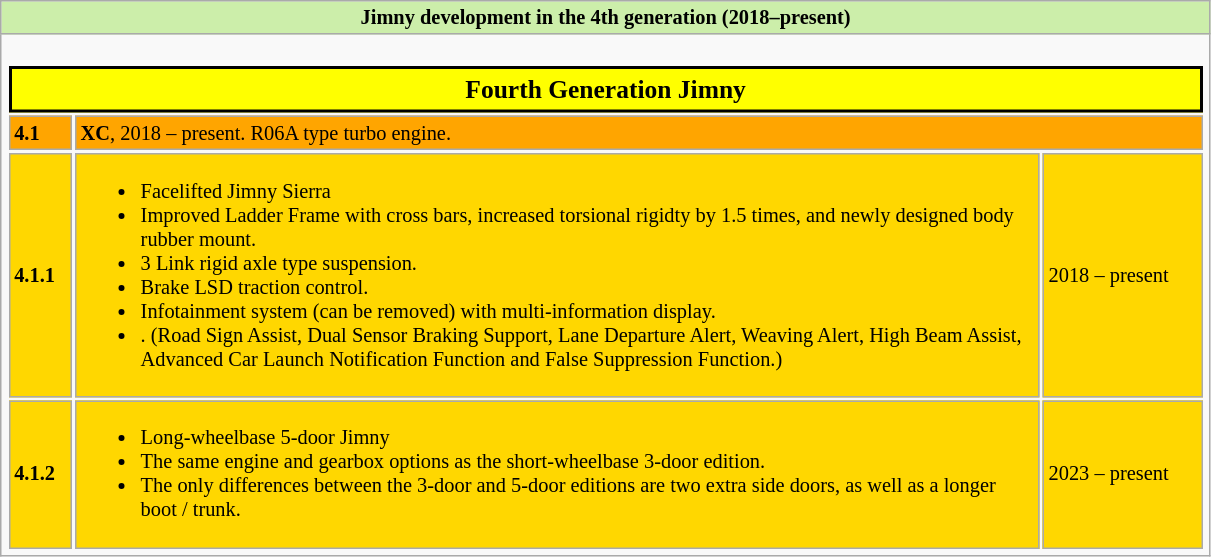<table class="wikitable collapsible collapsed" cellpadding="0" rules="all" style="font-size:85%;">
<tr>
<th colspan="3"  style="width:800px; background:#cea;"><strong>Jimny development in the 4th generation (2018–present)</strong></th>
</tr>
<tr>
<td colspan="3"  style="text-align:left; width:780px; vertical-align:top;" cellspacing="0" cellpadding="0"><br><table>
<tr>
<td colspan="3" style="background:#ff0; text-align:center; font-size:125%; border:2px solid black;"><strong>Fourth Generation Jimny</strong></td>
</tr>
<tr style="background:orange;">
<td style="width:35px; "><strong>4.1</strong></td>
<td colspan="2"><strong>XC</strong>, 2018 – present. R06A type turbo engine.</td>
</tr>
<tr>
<td style="width:35px; background:gold;"><strong>4.1.1</strong></td>
<td style="width:645px; background:gold;"><ul><li>Facelifted Jimny Sierra<li>Improved Ladder Frame with cross bars, increased torsional rigidty by 1.5 times, and newly designed body rubber mount.<li>3 Link rigid axle type suspension.<li>Brake LSD traction control.<li>Infotainment system (can be removed) with multi-information display.<li>. (Road Sign Assist, Dual Sensor Braking Support, Lane Departure Alert, Weaving Alert, High Beam Assist, Advanced Car Launch Notification Function and False Suppression Function.) </ul></td>
<td style="width:100px; background:gold;">2018 – present</td>
</tr>
<tr style="background:gold;">
<td style="width:35px; background:gold;"><strong>4.1.2</strong></td>
<td style="width:645px; background:gold;"><ul><li>Long-wheelbase 5-door Jimny<li>The same engine and gearbox options as the short-wheelbase 3-door edition.<li>The only differences between the 3-door and 5-door editions are two extra side doors, as well as a longer boot / trunk.</ul></td>
<td style="width:100px; background:gold;">2023 – present</td>
</tr>
</table>
</td>
</tr>
</table>
